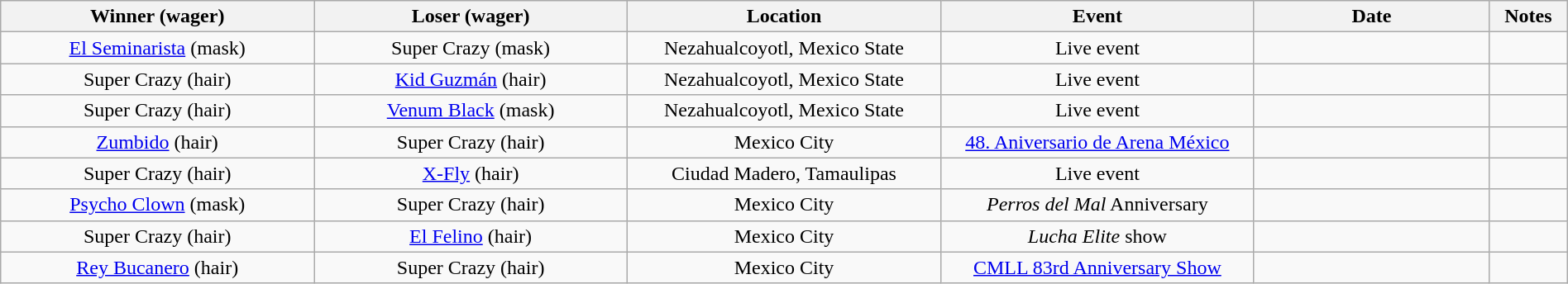<table class="wikitable sortable" width=100%  style="text-align: center">
<tr>
<th width=20% scope="col">Winner (wager)</th>
<th width=20% scope="col">Loser (wager)</th>
<th width=20% scope="col">Location</th>
<th width=20% scope="col">Event</th>
<th width=15% scope="col">Date</th>
<th class="unsortable" width=5% scope="col">Notes</th>
</tr>
<tr>
<td><a href='#'>El Seminarista</a> (mask)</td>
<td>Super Crazy (mask)</td>
<td>Nezahualcoyotl, Mexico State</td>
<td>Live event</td>
<td></td>
<td></td>
</tr>
<tr>
<td>Super Crazy (hair)</td>
<td><a href='#'>Kid Guzmán</a> (hair)</td>
<td>Nezahualcoyotl, Mexico State</td>
<td>Live event</td>
<td></td>
<td> </td>
</tr>
<tr>
<td>Super Crazy (hair)</td>
<td><a href='#'>Venum Black</a> (mask)</td>
<td>Nezahualcoyotl, Mexico State</td>
<td>Live event</td>
<td></td>
<td></td>
</tr>
<tr>
<td><a href='#'>Zumbido</a> (hair)</td>
<td>Super Crazy (hair)</td>
<td>Mexico City</td>
<td><a href='#'>48. Aniversario de Arena México</a></td>
<td></td>
<td></td>
</tr>
<tr>
<td>Super Crazy (hair)</td>
<td><a href='#'>X-Fly</a> (hair)</td>
<td>Ciudad Madero, Tamaulipas</td>
<td>Live event</td>
<td></td>
<td></td>
</tr>
<tr>
<td><a href='#'>Psycho Clown</a> (mask)</td>
<td>Super Crazy (hair)</td>
<td>Mexico City</td>
<td><em>Perros del Mal</em> Anniversary</td>
<td></td>
<td></td>
</tr>
<tr>
<td>Super Crazy (hair)</td>
<td><a href='#'>El Felino</a> (hair)</td>
<td>Mexico City</td>
<td><em>Lucha Elite</em> show</td>
<td></td>
<td></td>
</tr>
<tr>
<td><a href='#'>Rey Bucanero</a> (hair)</td>
<td>Super Crazy (hair)</td>
<td>Mexico City</td>
<td><a href='#'>CMLL 83rd Anniversary Show</a></td>
<td></td>
<td></td>
</tr>
</table>
